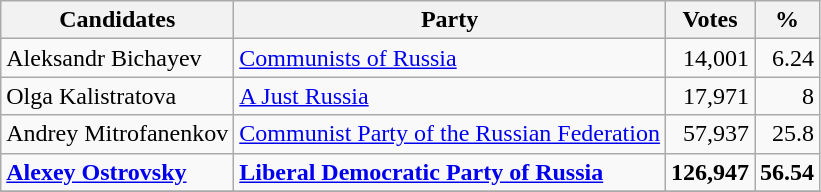<table class="wikitable sortable">
<tr>
<th>Candidates</th>
<th>Party</th>
<th>Votes</th>
<th>%</th>
</tr>
<tr>
<td>Aleksandr Bichayev</td>
<td><a href='#'>Communists of Russia</a></td>
<td align=right>14,001</td>
<td align=right>6.24</td>
</tr>
<tr>
<td>Olga Kalistratova</td>
<td><a href='#'>A Just Russia</a></td>
<td align=right>17,971</td>
<td align=right>8</td>
</tr>
<tr>
<td>Andrey Mitrofanenkov</td>
<td><a href='#'>Communist Party of the Russian Federation</a></td>
<td align=right>57,937</td>
<td align=right>25.8</td>
</tr>
<tr>
<td><strong><a href='#'>Alexey Ostrovsky</a></strong></td>
<td><strong><a href='#'>Liberal Democratic Party of Russia</a></strong></td>
<td align=right><strong>126,947</strong></td>
<td align=right><strong>56.54</strong></td>
</tr>
<tr>
</tr>
</table>
